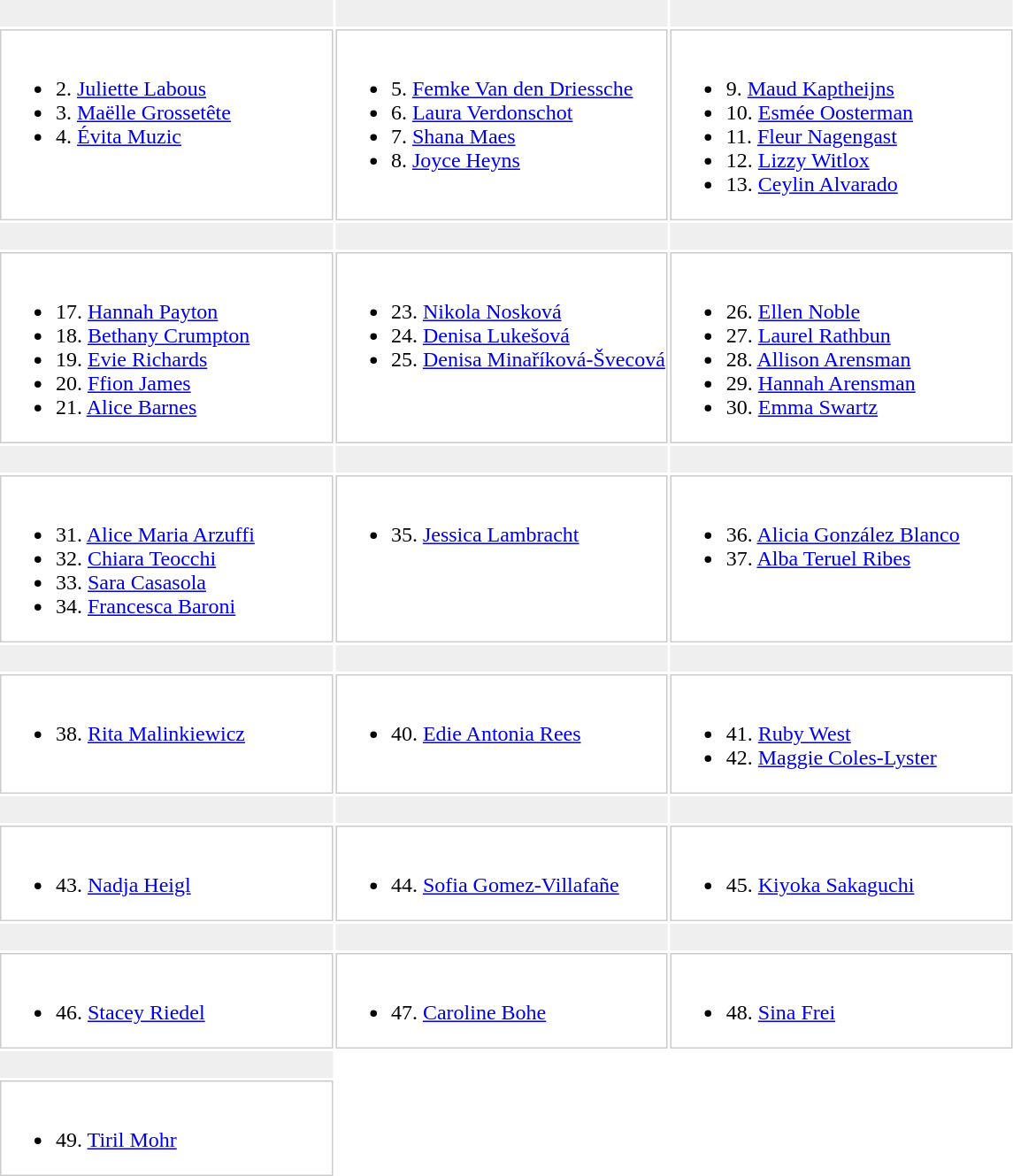<table>
<tr align=center bgcolor="#EFEFEF">
<td width="33%"><br></td>
<td width="33%"><br></td>
<td width="34%"><br></td>
</tr>
<tr valign="top">
<td style="border:solid; border-width:1px; border-color:#CCCCCC;"><br><ul><li>2. <a href='#'>Juliette Labous</a></li><li>3. <a href='#'>Maëlle Grossetête</a></li><li>4. <a href='#'>Évita Muzic</a></li></ul></td>
<td style="border:solid; border-width:1px; border-color:#CCCCCC;"><br><ul><li>5. <a href='#'>Femke Van den Driessche</a></li><li>6. <a href='#'>Laura Verdonschot</a></li><li>7. <a href='#'>Shana Maes</a></li><li>8. <a href='#'>Joyce Heyns</a></li></ul></td>
<td style="border:solid; border-width:1px; border-color:#CCCCCC;"><br><ul><li>9. <a href='#'>Maud Kaptheijns</a></li><li>10. <a href='#'>Esmée Oosterman</a></li><li>11. <a href='#'>Fleur Nagengast</a></li><li>12. <a href='#'>Lizzy Witlox</a></li><li>13. <a href='#'>Ceylin Alvarado</a></li></ul></td>
</tr>
<tr align=center bgcolor="#EFEFEF">
<td><br></td>
<td width="33%"><br></td>
<td width="34%"><br></td>
</tr>
<tr valign="top">
<td style="border:solid; border-width:1px; border-color:#CCCCCC;"><br><ul><li>17. <a href='#'>Hannah Payton</a></li><li>18. <a href='#'>Bethany Crumpton</a></li><li>19. <a href='#'>Evie Richards</a></li><li>20. <a href='#'>Ffion James</a></li><li>21. <a href='#'>Alice Barnes</a></li></ul></td>
<td style="border:solid; border-width:1px; border-color:#CCCCCC;"><br><ul><li>23. <a href='#'>Nikola Nosková</a></li><li>24. <a href='#'>Denisa Lukešová</a></li><li>25. <a href='#'>Denisa Minaříková-Švecová</a></li></ul></td>
<td style="border:solid; border-width:1px; border-color:#CCCCCC;"><br><ul><li>26. <a href='#'>Ellen Noble</a></li><li>27. <a href='#'>Laurel Rathbun</a></li><li>28. <a href='#'>Allison Arensman</a></li><li>29. <a href='#'>Hannah Arensman</a></li><li>30. <a href='#'>Emma Swartz</a></li></ul></td>
</tr>
<tr align=center bgcolor="#EFEFEF">
<td><br></td>
<td width="33%"><br></td>
<td width="34%"><br></td>
</tr>
<tr valign="top">
<td style="border:solid; border-width:1px; border-color:#CCCCCC;"><br><ul><li>31. <a href='#'>Alice Maria Arzuffi</a></li><li>32. <a href='#'>Chiara Teocchi</a></li><li>33. <a href='#'>Sara Casasola</a></li><li>34. <a href='#'>Francesca Baroni</a></li></ul></td>
<td style="border:solid; border-width:1px; border-color:#CCCCCC;"><br><ul><li>35. <a href='#'>Jessica Lambracht</a></li></ul></td>
<td style="border:solid; border-width:1px; border-color:#CCCCCC;"><br><ul><li>36. <a href='#'>Alicia González Blanco</a></li><li>37. <a href='#'>Alba Teruel Ribes</a></li></ul></td>
</tr>
<tr align=center bgcolor="#EFEFEF">
<td><br></td>
<td width="33%"><br></td>
<td width="34%"><br></td>
</tr>
<tr valign="top">
<td style="border:solid; border-width:1px; border-color:#CCCCCC;"><br><ul><li>38. <a href='#'>Rita Malinkiewicz</a></li></ul></td>
<td style="border:solid; border-width:1px; border-color:#CCCCCC;"><br><ul><li>40. <a href='#'>Edie Antonia Rees</a></li></ul></td>
<td style="border:solid; border-width:1px; border-color:#CCCCCC;"><br><ul><li>41. <a href='#'>Ruby West</a></li><li>42. <a href='#'>Maggie Coles-Lyster</a></li></ul></td>
</tr>
<tr align=center bgcolor="#EFEFEF">
<td><br></td>
<td width="33%"><br></td>
<td width="34%"><br></td>
</tr>
<tr valign="top">
<td style="border:solid; border-width:1px; border-color:#CCCCCC;"><br><ul><li>43. <a href='#'>Nadja Heigl</a></li></ul></td>
<td style="border:solid; border-width:1px; border-color:#CCCCCC;"><br><ul><li>44. <a href='#'>Sofia Gomez-Villafañe</a></li></ul></td>
<td style="border:solid; border-width:1px; border-color:#CCCCCC;"><br><ul><li>45. <a href='#'>Kiyoka Sakaguchi</a></li></ul></td>
</tr>
<tr align=center bgcolor="#EFEFEF">
<td><br></td>
<td width="33%"><br></td>
<td width="34%"><br></td>
</tr>
<tr valign="top">
<td style="border:solid; border-width:1px; border-color:#CCCCCC;"><br><ul><li>46. <a href='#'>Stacey Riedel</a></li></ul></td>
<td style="border:solid; border-width:1px; border-color:#CCCCCC;"><br><ul><li>47. <a href='#'>Caroline Bohe</a></li></ul></td>
<td style="border:solid; border-width:1px; border-color:#CCCCCC;"><br><ul><li>48. <a href='#'>Sina Frei</a></li></ul></td>
</tr>
<tr align=center bgcolor="#EFEFEF">
<td><br></td>
</tr>
<tr valign="top">
<td style="border:solid; border-width:1px; border-color:#CCCCCC;"><br><ul><li>49. <a href='#'>Tiril Mohr</a></li></ul></td>
</tr>
</table>
